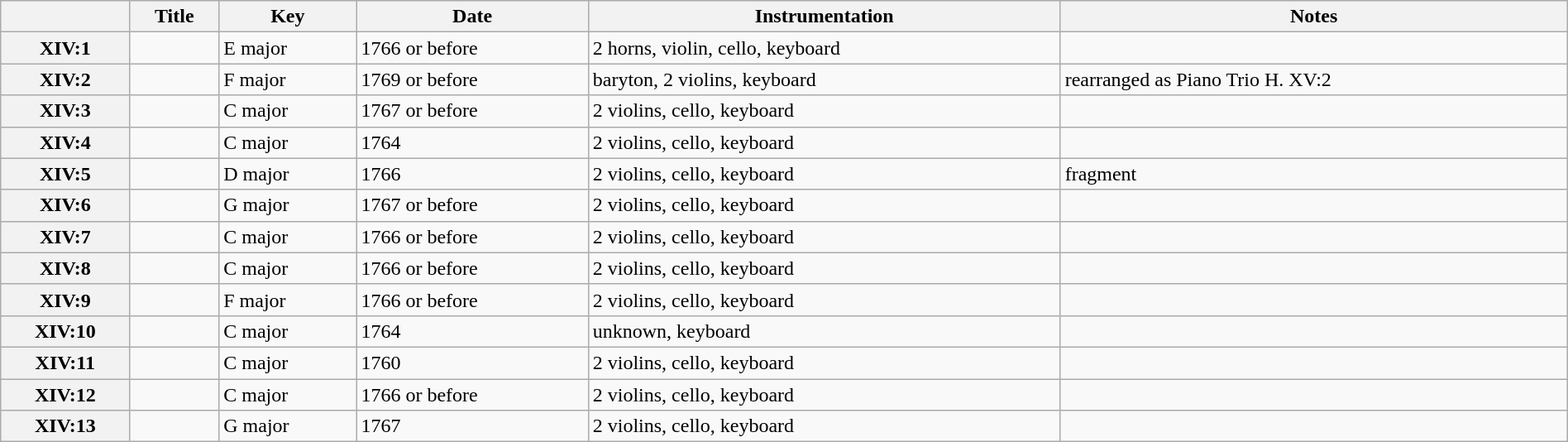<table class="wikitable sortable" style="text-align: left" width=100%>
<tr>
<th scope="col"><a href='#'></a></th>
<th scope="col">Title</th>
<th scope="col">Key</th>
<th scope="col">Date</th>
<th scope="col">Instrumentation</th>
<th scope="col">Notes</th>
</tr>
<tr>
<th scope="row">XIV:1</th>
<td></td>
<td>E major</td>
<td>1766 or before</td>
<td>2 horns, violin, cello, keyboard</td>
<td></td>
</tr>
<tr>
<th scope="row">XIV:2</th>
<td></td>
<td>F major</td>
<td>1769 or before</td>
<td>baryton, 2 violins, keyboard</td>
<td>rearranged as Piano Trio H. XV:2</td>
</tr>
<tr>
<th scope="row">XIV:3</th>
<td></td>
<td>C major</td>
<td>1767 or before</td>
<td>2 violins, cello, keyboard</td>
<td></td>
</tr>
<tr>
<th scope="row">XIV:4</th>
<td></td>
<td>C major</td>
<td>1764</td>
<td>2 violins, cello, keyboard</td>
<td></td>
</tr>
<tr>
<th scope="row">XIV:5</th>
<td></td>
<td>D major</td>
<td>1766</td>
<td>2 violins, cello, keyboard</td>
<td>fragment</td>
</tr>
<tr>
<th scope="row">XIV:6</th>
<td></td>
<td>G major</td>
<td>1767 or before</td>
<td>2 violins, cello, keyboard</td>
<td></td>
</tr>
<tr>
<th scope="row">XIV:7</th>
<td></td>
<td>C major</td>
<td>1766 or before</td>
<td>2 violins, cello, keyboard</td>
<td></td>
</tr>
<tr>
<th scope="row">XIV:8</th>
<td></td>
<td>C major</td>
<td>1766 or before</td>
<td>2 violins, cello, keyboard</td>
<td></td>
</tr>
<tr>
<th scope="row">XIV:9</th>
<td></td>
<td>F major</td>
<td>1766 or before</td>
<td>2 violins, cello, keyboard</td>
<td></td>
</tr>
<tr>
<th scope="row">XIV:10</th>
<td></td>
<td>C major</td>
<td>1764</td>
<td>unknown, keyboard</td>
<td></td>
</tr>
<tr>
<th scope="row">XIV:11</th>
<td></td>
<td>C major</td>
<td>1760</td>
<td>2 violins, cello, keyboard</td>
<td></td>
</tr>
<tr>
<th scope="row">XIV:12</th>
<td></td>
<td>C major</td>
<td>1766 or before</td>
<td>2 violins, cello, keyboard</td>
<td></td>
</tr>
<tr>
<th scope="row">XIV:13</th>
<td></td>
<td>G major</td>
<td>1767</td>
<td>2 violins, cello, keyboard</td>
<td></td>
</tr>
</table>
